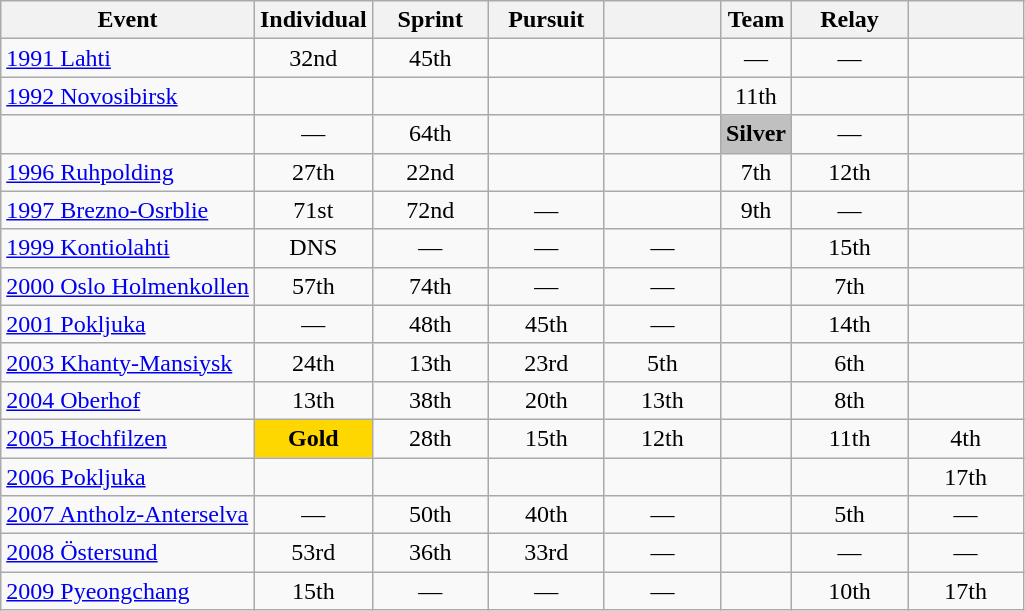<table class="wikitable" style="text-align: center;">
<tr ">
<th>Event</th>
<th style="width:70px;">Individual</th>
<th style="width:70px;">Sprint</th>
<th style="width:70px;">Pursuit</th>
<th style="width:70px;"></th>
<th>Team</th>
<th style="width:70px;">Relay</th>
<th style="width:70px;"></th>
</tr>
<tr>
<td align=left> <a href='#'>1991 Lahti</a></td>
<td>32nd</td>
<td>45th</td>
<td></td>
<td></td>
<td>—</td>
<td>—</td>
<td></td>
</tr>
<tr>
<td align=left> <a href='#'>1992 Novosibirsk</a></td>
<td></td>
<td></td>
<td></td>
<td></td>
<td>11th</td>
<td></td>
<td></td>
</tr>
<tr>
<td align=left></td>
<td>—</td>
<td>64th</td>
<td></td>
<td></td>
<td style="background:silver;"><strong>Silver</strong></td>
<td>—</td>
<td></td>
</tr>
<tr>
<td align=left> <a href='#'>1996 Ruhpolding</a></td>
<td>27th</td>
<td>22nd</td>
<td></td>
<td></td>
<td>7th</td>
<td>12th</td>
<td></td>
</tr>
<tr>
<td align=left> <a href='#'>1997 Brezno-Osrblie</a></td>
<td>71st</td>
<td>72nd</td>
<td>—</td>
<td></td>
<td>9th</td>
<td>—</td>
<td></td>
</tr>
<tr>
<td align=left> <a href='#'>1999 Kontiolahti</a></td>
<td>DNS</td>
<td>—</td>
<td>—</td>
<td>—</td>
<td></td>
<td>15th</td>
<td></td>
</tr>
<tr>
<td align=left> <a href='#'>2000 Oslo Holmenkollen</a></td>
<td>57th</td>
<td>74th</td>
<td>—</td>
<td>—</td>
<td></td>
<td>7th</td>
<td></td>
</tr>
<tr>
<td align=left> <a href='#'>2001 Pokljuka</a></td>
<td>—</td>
<td>48th</td>
<td>45th</td>
<td>—</td>
<td></td>
<td>14th</td>
<td></td>
</tr>
<tr>
<td align=left> <a href='#'>2003 Khanty-Mansiysk</a></td>
<td>24th</td>
<td>13th</td>
<td>23rd</td>
<td>5th</td>
<td></td>
<td>6th</td>
<td></td>
</tr>
<tr>
<td align=left> <a href='#'>2004 Oberhof</a></td>
<td>13th</td>
<td>38th</td>
<td>20th</td>
<td>13th</td>
<td></td>
<td>8th</td>
<td></td>
</tr>
<tr>
<td align=left> <a href='#'>2005 Hochfilzen</a></td>
<td style="background:gold;"><strong>Gold</strong></td>
<td>28th</td>
<td>15th</td>
<td>12th</td>
<td></td>
<td>11th</td>
<td>4th</td>
</tr>
<tr>
<td align=left> <a href='#'>2006 Pokljuka</a></td>
<td></td>
<td></td>
<td></td>
<td></td>
<td></td>
<td></td>
<td>17th</td>
</tr>
<tr>
<td align=left> <a href='#'>2007 Antholz-Anterselva</a></td>
<td>—</td>
<td>50th</td>
<td>40th</td>
<td>—</td>
<td></td>
<td>5th</td>
<td>—</td>
</tr>
<tr>
<td align=left> <a href='#'>2008 Östersund</a></td>
<td>53rd</td>
<td>36th</td>
<td>33rd</td>
<td>—</td>
<td></td>
<td>—</td>
<td>—</td>
</tr>
<tr>
<td align=left> <a href='#'>2009 Pyeongchang</a></td>
<td>15th</td>
<td>—</td>
<td>—</td>
<td>—</td>
<td></td>
<td>10th</td>
<td>17th</td>
</tr>
</table>
